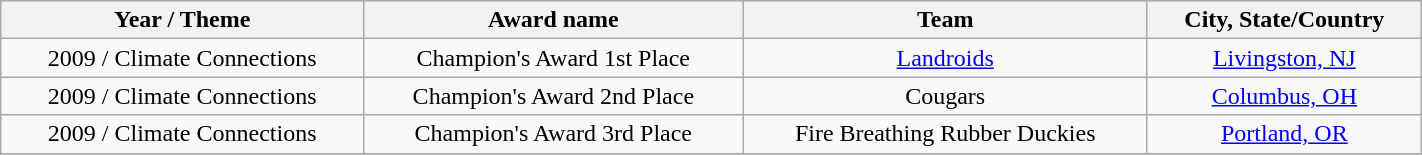<table class="wikitable" width="75%">
<tr>
<th>Year / Theme</th>
<th>Award name</th>
<th>Team</th>
<th>City, State/Country</th>
</tr>
<tr>
<td align="center">2009 / Climate Connections</td>
<td align="center">Champion's Award 1st Place</td>
<td align ="center"><a href='#'>Landroids</a></td>
<td align="center"><a href='#'>Livingston, NJ</a></td>
</tr>
<tr>
<td align="center">2009 / Climate Connections</td>
<td align="center">Champion's Award 2nd Place</td>
<td align="center">Cougars</td>
<td align="center"><a href='#'>Columbus, OH</a></td>
</tr>
<tr>
<td align="center">2009 / Climate Connections</td>
<td align="center">Champion's Award 3rd Place</td>
<td align="center">Fire Breathing Rubber Duckies</td>
<td align="center"><a href='#'>Portland, OR</a></td>
</tr>
<tr>
</tr>
</table>
